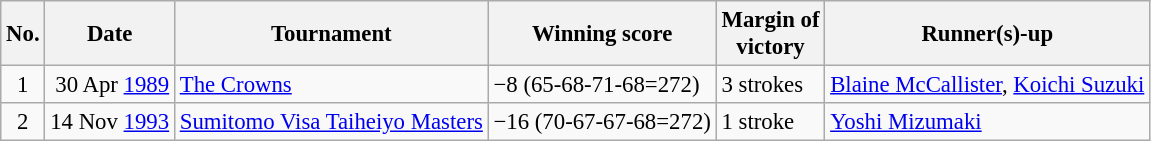<table class="wikitable" style="font-size:95%;">
<tr>
<th>No.</th>
<th>Date</th>
<th>Tournament</th>
<th>Winning score</th>
<th>Margin of<br>victory</th>
<th>Runner(s)-up</th>
</tr>
<tr>
<td align=center>1</td>
<td align=right>30 Apr <a href='#'>1989</a></td>
<td><a href='#'>The Crowns</a></td>
<td>−8 (65-68-71-68=272)</td>
<td>3 strokes</td>
<td> <a href='#'>Blaine McCallister</a>,  <a href='#'>Koichi Suzuki</a></td>
</tr>
<tr>
<td align=center>2</td>
<td align=right>14 Nov <a href='#'>1993</a></td>
<td><a href='#'>Sumitomo Visa Taiheiyo Masters</a></td>
<td>−16 (70-67-67-68=272)</td>
<td>1 stroke</td>
<td> <a href='#'>Yoshi Mizumaki</a></td>
</tr>
</table>
